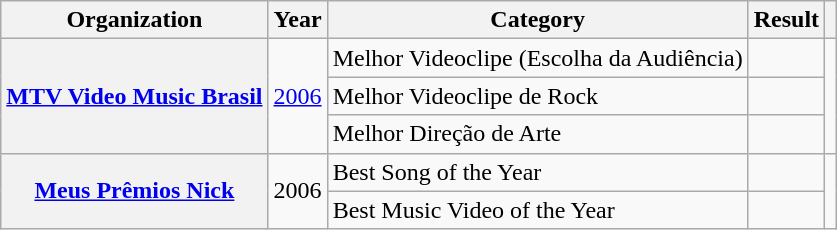<table class="wikitable sortable plainrowheaders" style="border:none; margin:0;">
<tr>
<th scope="col">Organization</th>
<th scope="col">Year</th>
<th scope="col">Category</th>
<th scope="col">Result</th>
<th class="unsortable" scope="col"></th>
</tr>
<tr>
<th rowspan="3" scope="row"><a href='#'>MTV Video Music Brasil</a></th>
<td rowspan="3"><a href='#'>2006</a></td>
<td>Melhor Videoclipe (Escolha da Audiência)</td>
<td></td>
<td rowspan="3"></td>
</tr>
<tr>
<td>Melhor Videoclipe de Rock</td>
<td></td>
</tr>
<tr>
<td>Melhor Direção de Arte</td>
<td></td>
</tr>
<tr>
<th rowspan="2" scope="row"><a href='#'>Meus Prêmios Nick</a></th>
<td rowspan="2">2006</td>
<td>Best Song of the Year</td>
<td></td>
<td rowspan="2"></td>
</tr>
<tr>
<td>Best Music  Video  of the Year</td>
<td></td>
</tr>
<tr>
</tr>
</table>
